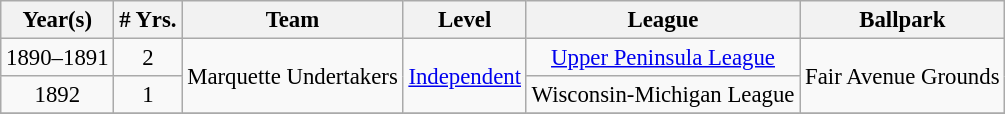<table class="wikitable" style="text-align:center; font-size: 95%;">
<tr>
<th>Year(s)</th>
<th># Yrs.</th>
<th>Team</th>
<th>Level</th>
<th>League</th>
<th>Ballpark</th>
</tr>
<tr>
<td>1890–1891</td>
<td>2</td>
<td rowspan=2>Marquette Undertakers</td>
<td rowspan=2><a href='#'>Independent</a></td>
<td><a href='#'>Upper Peninsula League</a></td>
<td rowspan=2>Fair Avenue Grounds</td>
</tr>
<tr>
<td>1892</td>
<td>1</td>
<td>Wisconsin-Michigan League</td>
</tr>
<tr>
</tr>
</table>
